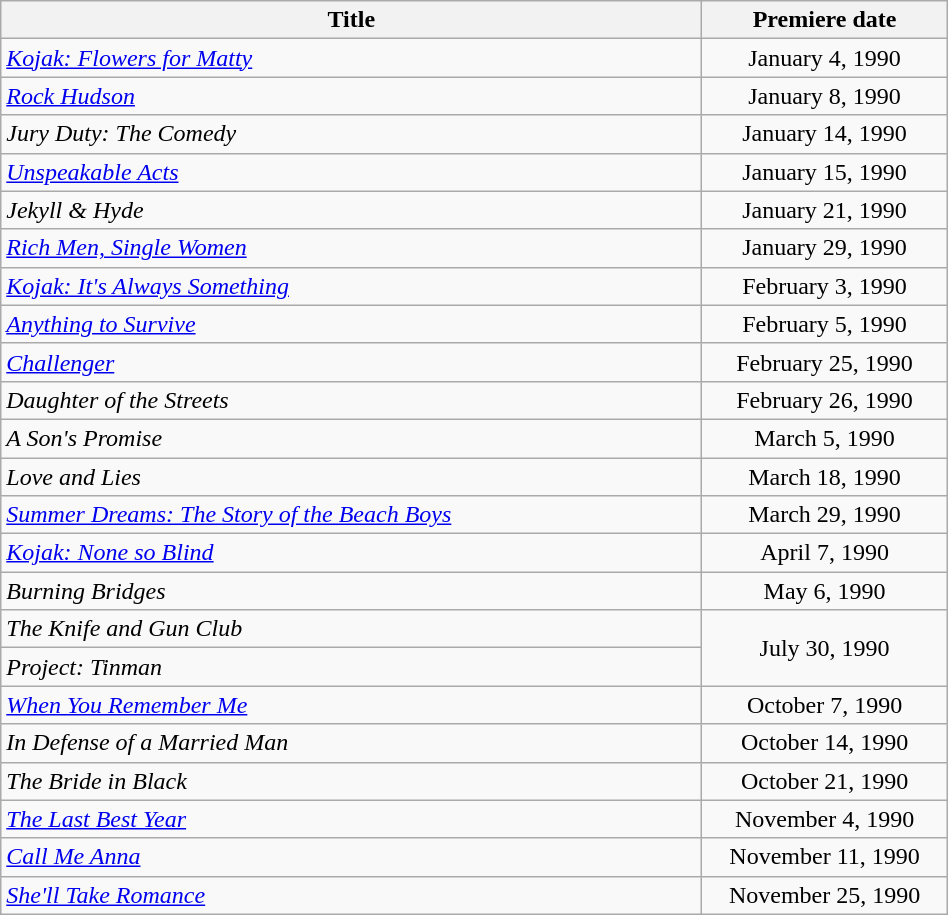<table class="wikitable plainrowheaders sortable" style="width:50%;text-align:center;">
<tr>
<th scope="col" style="width:40%;">Title</th>
<th scope="col" style="width:14%;">Premiere date</th>
</tr>
<tr>
<td scope="row" style="text-align:left;"><em><a href='#'>Kojak: Flowers for Matty</a></em></td>
<td>January 4, 1990</td>
</tr>
<tr>
<td scope="row" style="text-align:left;"><em><a href='#'>Rock Hudson</a></em></td>
<td>January 8, 1990</td>
</tr>
<tr>
<td scope="row" style="text-align:left;"><em>Jury Duty: The Comedy</em></td>
<td>January 14, 1990</td>
</tr>
<tr>
<td scope="row" style="text-align:left;"><em><a href='#'>Unspeakable Acts</a></em></td>
<td>January 15, 1990</td>
</tr>
<tr>
<td scope="row" style="text-align:left;"><em>Jekyll & Hyde</em></td>
<td>January 21, 1990</td>
</tr>
<tr>
<td scope="row" style="text-align:left;"><em><a href='#'>Rich Men, Single Women</a></em></td>
<td>January 29, 1990</td>
</tr>
<tr>
<td scope="row" style="text-align:left;"><em><a href='#'>Kojak: It's Always Something</a></em></td>
<td>February 3, 1990</td>
</tr>
<tr>
<td scope="row" style="text-align:left;"><em><a href='#'>Anything to Survive</a></em></td>
<td>February 5, 1990</td>
</tr>
<tr>
<td scope="row" style="text-align:left;"><em><a href='#'>Challenger</a></em></td>
<td>February 25, 1990</td>
</tr>
<tr>
<td scope="row" style="text-align:left;"><em>Daughter of the Streets</em></td>
<td>February 26, 1990</td>
</tr>
<tr>
<td scope="row" style="text-align:left;"><em>A Son's Promise</em></td>
<td>March 5, 1990</td>
</tr>
<tr>
<td scope="row" style="text-align:left;"><em>Love and Lies</em></td>
<td>March 18, 1990</td>
</tr>
<tr>
<td scope="row" style="text-align:left;"><em><a href='#'>Summer Dreams: The Story of the Beach Boys</a></em></td>
<td>March 29, 1990</td>
</tr>
<tr>
<td scope="row" style="text-align:left;"><em><a href='#'>Kojak: None so Blind</a></em></td>
<td>April 7, 1990</td>
</tr>
<tr>
<td scope="row" style="text-align:left;"><em>Burning Bridges</em></td>
<td>May 6, 1990</td>
</tr>
<tr>
<td scope="row" style="text-align:left;"><em>The Knife and Gun Club</em></td>
<td rowspan="2">July 30, 1990</td>
</tr>
<tr>
<td scope="row" style="text-align:left;"><em>Project: Tinman</em></td>
</tr>
<tr>
<td scope="row" style="text-align:left;"><em><a href='#'>When You Remember Me</a></em></td>
<td>October 7, 1990</td>
</tr>
<tr>
<td scope="row" style="text-align:left;"><em>In Defense of a Married Man</em></td>
<td>October 14, 1990</td>
</tr>
<tr>
<td scope="row" style="text-align:left;"><em>The Bride in Black</em></td>
<td>October 21, 1990</td>
</tr>
<tr>
<td scope="row" style="text-align:left;"><em><a href='#'>The Last Best Year</a></em></td>
<td>November 4, 1990</td>
</tr>
<tr>
<td scope="row" style="text-align:left;"><em><a href='#'>Call Me Anna</a></em></td>
<td>November 11, 1990</td>
</tr>
<tr>
<td scope="row" style="text-align:left;"><em><a href='#'>She'll Take Romance</a></em></td>
<td>November 25, 1990</td>
</tr>
</table>
